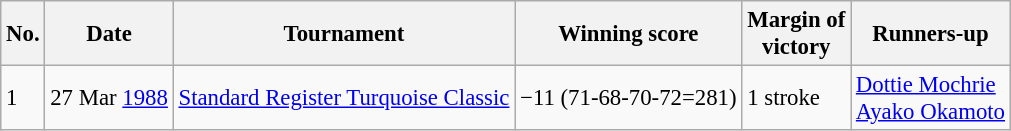<table class="wikitable" style="font-size:95%;">
<tr>
<th>No.</th>
<th>Date</th>
<th>Tournament</th>
<th>Winning score</th>
<th>Margin of<br>victory</th>
<th>Runners-up</th>
</tr>
<tr>
<td>1</td>
<td>27 Mar <a href='#'>1988</a></td>
<td><a href='#'>Standard Register Turquoise Classic</a></td>
<td>−11 (71-68-70-72=281)</td>
<td>1 stroke</td>
<td> <a href='#'>Dottie Mochrie</a><br> <a href='#'>Ayako Okamoto</a></td>
</tr>
</table>
